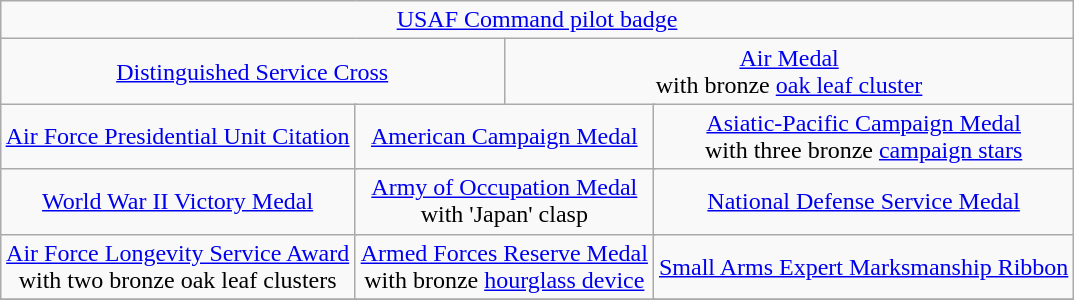<table class="wikitable" style="margin:1em auto; text-align:center;">
<tr>
<td colspan="12"><a href='#'>USAF Command pilot badge</a></td>
</tr>
<tr>
<td colspan="6"><a href='#'>Distinguished Service Cross</a></td>
<td colspan="6"><a href='#'>Air Medal</a><br>with bronze <a href='#'>oak leaf cluster</a></td>
</tr>
<tr>
<td colspan="4"><a href='#'>Air Force Presidential Unit Citation</a></td>
<td colspan="4"><a href='#'>American Campaign Medal</a></td>
<td colspan="4"><a href='#'>Asiatic-Pacific Campaign Medal</a><br>with three bronze <a href='#'>campaign stars</a></td>
</tr>
<tr>
<td colspan="4"><a href='#'>World War II Victory Medal</a></td>
<td colspan="4"><a href='#'>Army of Occupation Medal</a><br>with 'Japan' clasp</td>
<td colspan="4"><a href='#'>National Defense Service Medal</a></td>
</tr>
<tr>
<td colspan="4"><a href='#'>Air Force Longevity Service Award</a><br>with two bronze oak leaf clusters</td>
<td colspan="4"><a href='#'>Armed Forces Reserve Medal</a><br>with bronze <a href='#'>hourglass device</a></td>
<td colspan="4"><a href='#'>Small Arms Expert Marksmanship Ribbon</a></td>
</tr>
<tr>
</tr>
</table>
